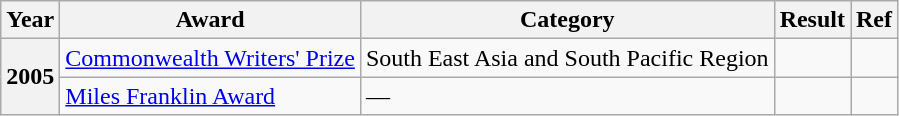<table class="wikitable">
<tr>
<th>Year</th>
<th>Award</th>
<th>Category</th>
<th>Result</th>
<th>Ref</th>
</tr>
<tr>
<th rowspan="2">2005</th>
<td><a href='#'>Commonwealth Writers' Prize</a></td>
<td>South East Asia and South Pacific Region</td>
<td></td>
<td></td>
</tr>
<tr>
<td><a href='#'>Miles Franklin Award</a></td>
<td>—</td>
<td></td>
<td></td>
</tr>
</table>
